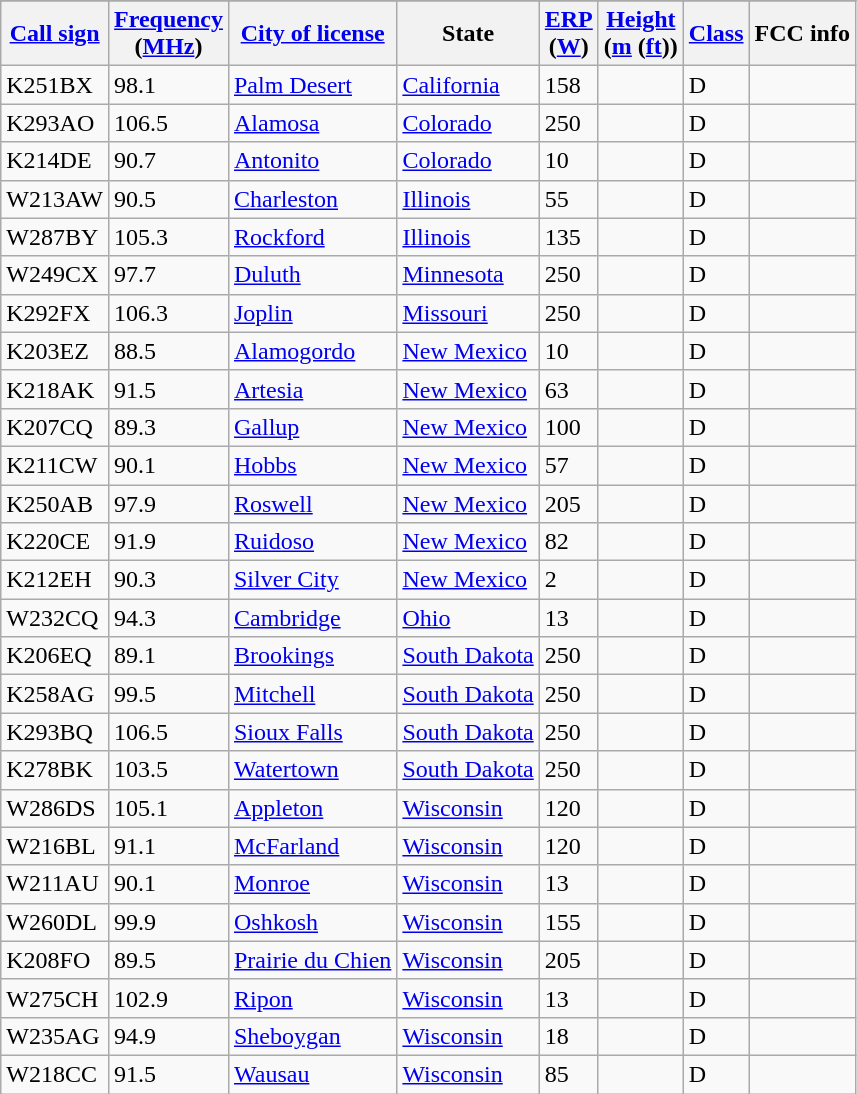<table class="wikitable sortable">
<tr>
</tr>
<tr>
<th><a href='#'>Call sign</a></th>
<th data-sort-type="number"><a href='#'>Frequency</a><br>(<a href='#'>MHz</a>)</th>
<th><a href='#'>City of license</a></th>
<th>State</th>
<th data-sort-type="number"><a href='#'>ERP</a><br>(<a href='#'>W</a>)</th>
<th data-sort-type="number"><a href='#'>Height</a><br>(<a href='#'>m</a> (<a href='#'>ft</a>))</th>
<th><a href='#'>Class</a></th>
<th class="unsortable">FCC info</th>
</tr>
<tr>
<td>K251BX</td>
<td>98.1</td>
<td><a href='#'>Palm Desert</a></td>
<td><a href='#'>California</a></td>
<td>158</td>
<td></td>
<td>D</td>
<td></td>
</tr>
<tr>
<td>K293AO</td>
<td>106.5</td>
<td><a href='#'>Alamosa</a></td>
<td><a href='#'>Colorado</a></td>
<td>250</td>
<td></td>
<td>D</td>
<td></td>
</tr>
<tr>
<td>K214DE</td>
<td>90.7</td>
<td><a href='#'>Antonito</a></td>
<td><a href='#'>Colorado</a></td>
<td>10</td>
<td></td>
<td>D</td>
<td></td>
</tr>
<tr>
<td>W213AW</td>
<td>90.5</td>
<td><a href='#'>Charleston</a></td>
<td><a href='#'>Illinois</a></td>
<td>55</td>
<td></td>
<td>D</td>
<td></td>
</tr>
<tr>
<td>W287BY</td>
<td>105.3</td>
<td><a href='#'>Rockford</a></td>
<td><a href='#'>Illinois</a></td>
<td>135</td>
<td></td>
<td>D</td>
<td></td>
</tr>
<tr>
<td>W249CX</td>
<td>97.7</td>
<td><a href='#'>Duluth</a></td>
<td><a href='#'>Minnesota</a></td>
<td>250</td>
<td></td>
<td>D</td>
<td></td>
</tr>
<tr>
<td>K292FX</td>
<td>106.3</td>
<td><a href='#'>Joplin</a></td>
<td><a href='#'>Missouri</a></td>
<td>250</td>
<td></td>
<td>D</td>
<td></td>
</tr>
<tr>
<td>K203EZ</td>
<td>88.5</td>
<td><a href='#'>Alamogordo</a></td>
<td><a href='#'>New Mexico</a></td>
<td>10</td>
<td></td>
<td>D</td>
<td></td>
</tr>
<tr>
<td>K218AK</td>
<td>91.5</td>
<td><a href='#'>Artesia</a></td>
<td><a href='#'>New Mexico</a></td>
<td>63</td>
<td></td>
<td>D</td>
<td></td>
</tr>
<tr>
<td>K207CQ</td>
<td>89.3</td>
<td><a href='#'>Gallup</a></td>
<td><a href='#'>New Mexico</a></td>
<td>100</td>
<td></td>
<td>D</td>
<td></td>
</tr>
<tr>
<td>K211CW</td>
<td>90.1</td>
<td><a href='#'>Hobbs</a></td>
<td><a href='#'>New Mexico</a></td>
<td>57</td>
<td></td>
<td>D</td>
<td></td>
</tr>
<tr>
<td>K250AB</td>
<td>97.9</td>
<td><a href='#'>Roswell</a></td>
<td><a href='#'>New Mexico</a></td>
<td>205</td>
<td></td>
<td>D</td>
<td></td>
</tr>
<tr>
<td>K220CE</td>
<td>91.9</td>
<td><a href='#'>Ruidoso</a></td>
<td><a href='#'>New Mexico</a></td>
<td>82</td>
<td></td>
<td>D</td>
<td></td>
</tr>
<tr>
<td>K212EH</td>
<td>90.3</td>
<td><a href='#'>Silver City</a></td>
<td><a href='#'>New Mexico</a></td>
<td>2</td>
<td></td>
<td>D</td>
<td></td>
</tr>
<tr>
<td>W232CQ</td>
<td>94.3</td>
<td><a href='#'>Cambridge</a></td>
<td><a href='#'>Ohio</a></td>
<td>13</td>
<td></td>
<td>D</td>
<td></td>
</tr>
<tr>
<td>K206EQ</td>
<td>89.1</td>
<td><a href='#'>Brookings</a></td>
<td><a href='#'>South Dakota</a></td>
<td>250</td>
<td></td>
<td>D</td>
<td></td>
</tr>
<tr>
<td>K258AG</td>
<td>99.5</td>
<td><a href='#'>Mitchell</a></td>
<td><a href='#'>South Dakota</a></td>
<td>250</td>
<td></td>
<td>D</td>
<td></td>
</tr>
<tr>
<td>K293BQ</td>
<td>106.5</td>
<td><a href='#'>Sioux Falls</a></td>
<td><a href='#'>South Dakota</a></td>
<td>250</td>
<td></td>
<td>D</td>
<td></td>
</tr>
<tr>
<td>K278BK</td>
<td>103.5</td>
<td><a href='#'>Watertown</a></td>
<td><a href='#'>South Dakota</a></td>
<td>250</td>
<td></td>
<td>D</td>
<td></td>
</tr>
<tr>
<td>W286DS</td>
<td>105.1</td>
<td><a href='#'>Appleton</a></td>
<td><a href='#'>Wisconsin</a></td>
<td>120</td>
<td></td>
<td>D</td>
<td></td>
</tr>
<tr>
<td>W216BL</td>
<td>91.1</td>
<td><a href='#'>McFarland</a></td>
<td><a href='#'>Wisconsin</a></td>
<td>120</td>
<td></td>
<td>D</td>
<td></td>
</tr>
<tr>
<td>W211AU</td>
<td>90.1</td>
<td><a href='#'>Monroe</a></td>
<td><a href='#'>Wisconsin</a></td>
<td>13</td>
<td></td>
<td>D</td>
<td></td>
</tr>
<tr>
<td>W260DL</td>
<td>99.9</td>
<td><a href='#'>Oshkosh</a></td>
<td><a href='#'>Wisconsin</a></td>
<td>155</td>
<td></td>
<td>D</td>
<td></td>
</tr>
<tr>
<td>K208FO</td>
<td>89.5</td>
<td><a href='#'>Prairie du Chien</a></td>
<td><a href='#'>Wisconsin</a></td>
<td>205</td>
<td></td>
<td>D</td>
<td></td>
</tr>
<tr>
<td>W275CH</td>
<td>102.9</td>
<td><a href='#'>Ripon</a></td>
<td><a href='#'>Wisconsin</a></td>
<td>13</td>
<td></td>
<td>D</td>
<td></td>
</tr>
<tr>
<td>W235AG</td>
<td>94.9</td>
<td><a href='#'>Sheboygan</a></td>
<td><a href='#'>Wisconsin</a></td>
<td>18</td>
<td></td>
<td>D</td>
<td></td>
</tr>
<tr>
<td>W218CC</td>
<td>91.5</td>
<td><a href='#'>Wausau</a></td>
<td><a href='#'>Wisconsin</a></td>
<td>85</td>
<td></td>
<td>D</td>
<td></td>
</tr>
</table>
